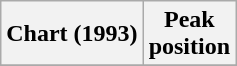<table class="wikitable plainrowheaders">
<tr>
<th scope="col">Chart (1993)</th>
<th scope="col">Peak<br>position</th>
</tr>
<tr>
</tr>
</table>
